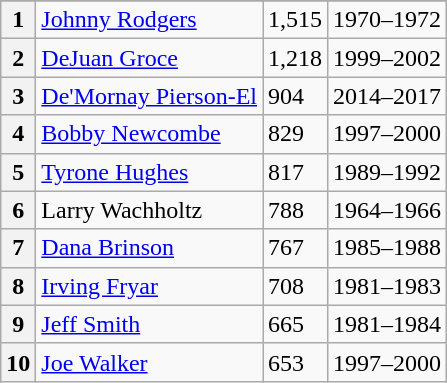<table class=wikitable>
<tr>
</tr>
<tr>
<th>1</th>
<td><a href='#'>Johnny Rodgers</a></td>
<td>1,515</td>
<td>1970–1972</td>
</tr>
<tr>
<th>2</th>
<td><a href='#'>DeJuan Groce</a></td>
<td>1,218</td>
<td>1999–2002</td>
</tr>
<tr>
<th>3</th>
<td><a href='#'>De'Mornay Pierson-El</a></td>
<td>904</td>
<td>2014–2017</td>
</tr>
<tr>
<th>4</th>
<td><a href='#'>Bobby Newcombe</a></td>
<td>829</td>
<td>1997–2000</td>
</tr>
<tr>
<th>5</th>
<td><a href='#'>Tyrone Hughes</a></td>
<td>817</td>
<td>1989–1992</td>
</tr>
<tr>
<th>6</th>
<td>Larry Wachholtz</td>
<td>788</td>
<td>1964–1966</td>
</tr>
<tr>
<th>7</th>
<td><a href='#'>Dana Brinson</a></td>
<td>767</td>
<td>1985–1988</td>
</tr>
<tr>
<th>8</th>
<td><a href='#'>Irving Fryar</a></td>
<td>708</td>
<td>1981–1983</td>
</tr>
<tr>
<th>9</th>
<td><a href='#'>Jeff Smith</a></td>
<td>665</td>
<td>1981–1984</td>
</tr>
<tr>
<th>10</th>
<td><a href='#'>Joe Walker</a></td>
<td>653</td>
<td>1997–2000</td>
</tr>
</table>
